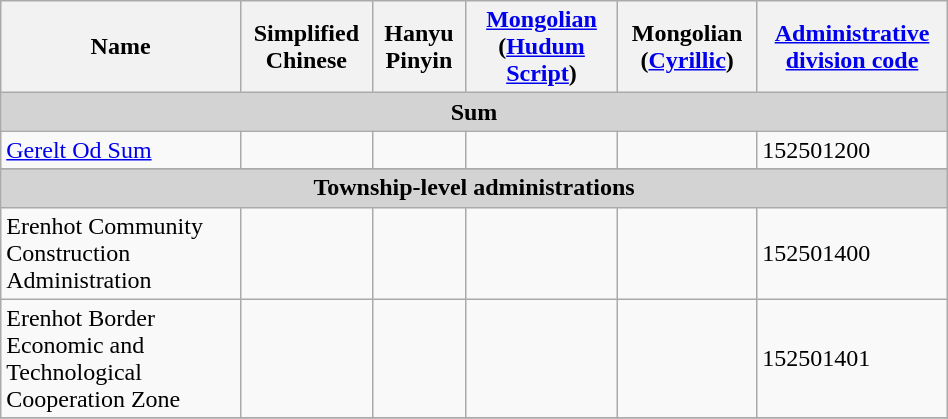<table class="wikitable" align="center" style="width:50%; border="1">
<tr>
<th>Name</th>
<th>Simplified Chinese</th>
<th>Hanyu Pinyin</th>
<th><a href='#'>Mongolian</a> (<a href='#'>Hudum Script</a>)</th>
<th>Mongolian (<a href='#'>Cyrillic</a>)</th>
<th><a href='#'>Administrative division code</a></th>
</tr>
<tr>
<td colspan="6"  style="text-align:center; background:#d3d3d3;"><strong>Sum</strong></td>
</tr>
<tr --------->
<td><a href='#'>Gerelt Od Sum</a></td>
<td></td>
<td></td>
<td></td>
<td></td>
<td>152501200</td>
</tr>
<tr>
</tr>
<tr>
<td colspan="6"  style="text-align:center; background:#d3d3d3;"><strong>Township-level administrations</strong></td>
</tr>
<tr --------->
<td>Erenhot Community Construction Administration</td>
<td></td>
<td></td>
<td></td>
<td></td>
<td>152501400</td>
</tr>
<tr>
<td>Erenhot Border Economic and Technological Cooperation Zone</td>
<td></td>
<td></td>
<td></td>
<td></td>
<td>152501401</td>
</tr>
<tr>
</tr>
</table>
